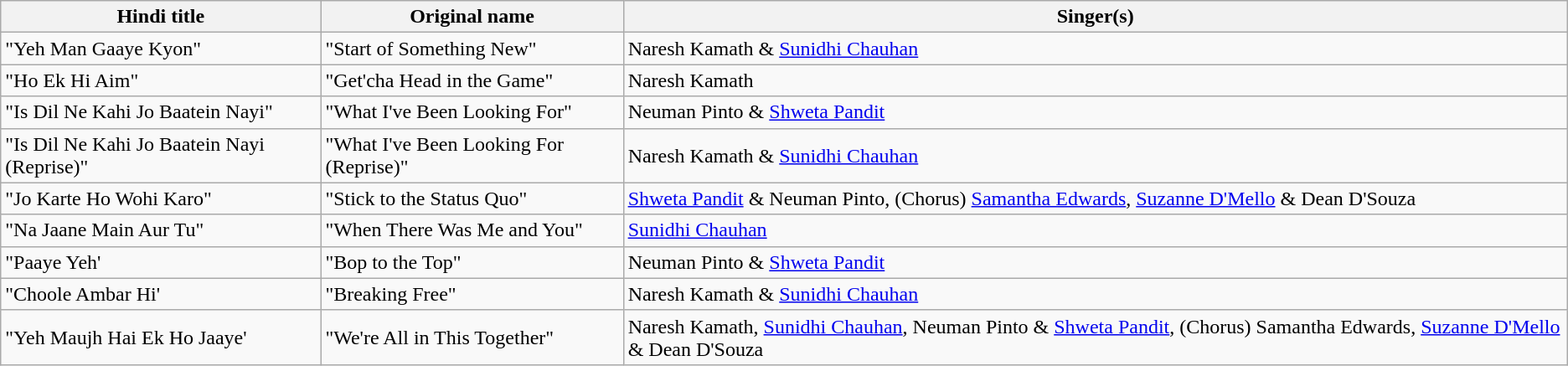<table class="wikitable sortable">
<tr>
<th align="left">Hindi title</th>
<th align="left">Original name</th>
<th align="left">Singer(s)</th>
</tr>
<tr>
<td align="left">"Yeh Man Gaaye Kyon"</td>
<td align="left">"Start of Something New"</td>
<td align="left">Naresh Kamath & <a href='#'>Sunidhi Chauhan</a></td>
</tr>
<tr>
<td align="left">"Ho Ek Hi Aim"</td>
<td align="left">"Get'cha Head in the Game"</td>
<td align="left">Naresh Kamath</td>
</tr>
<tr>
<td align="left">"Is Dil Ne Kahi Jo Baatein Nayi"</td>
<td align="left">"What I've Been Looking For"</td>
<td align="left">Neuman Pinto & <a href='#'>Shweta Pandit</a></td>
</tr>
<tr>
<td align="left">"Is Dil Ne Kahi Jo Baatein Nayi (Reprise)"</td>
<td align="left">"What I've Been Looking For (Reprise)"</td>
<td align="left">Naresh Kamath & <a href='#'>Sunidhi Chauhan</a></td>
</tr>
<tr>
<td align="left">"Jo Karte Ho Wohi Karo"</td>
<td align="left">"Stick to the Status Quo"</td>
<td align="left"><a href='#'>Shweta Pandit</a> & Neuman Pinto, (Chorus) <a href='#'>Samantha Edwards</a>, <a href='#'>Suzanne D'Mello</a> & Dean D'Souza</td>
</tr>
<tr>
<td align="left">"Na Jaane Main Aur Tu"</td>
<td align="left">"When There Was Me and You"</td>
<td align="left"><a href='#'>Sunidhi Chauhan</a></td>
</tr>
<tr>
<td align="left">"Paaye Yeh'</td>
<td align="left">"Bop to the Top"</td>
<td align="left">Neuman Pinto & <a href='#'>Shweta Pandit</a></td>
</tr>
<tr>
<td align="left">"Choole Ambar Hi'</td>
<td align="left">"Breaking Free"</td>
<td align="left">Naresh Kamath & <a href='#'>Sunidhi Chauhan</a></td>
</tr>
<tr>
<td align="left">"Yeh Maujh Hai Ek Ho Jaaye'</td>
<td align="left">"We're All in This Together"</td>
<td align="left">Naresh Kamath, <a href='#'>Sunidhi Chauhan</a>, Neuman Pinto & <a href='#'>Shweta Pandit</a>, (Chorus) Samantha Edwards, <a href='#'>Suzanne D'Mello</a> & Dean D'Souza</td>
</tr>
</table>
